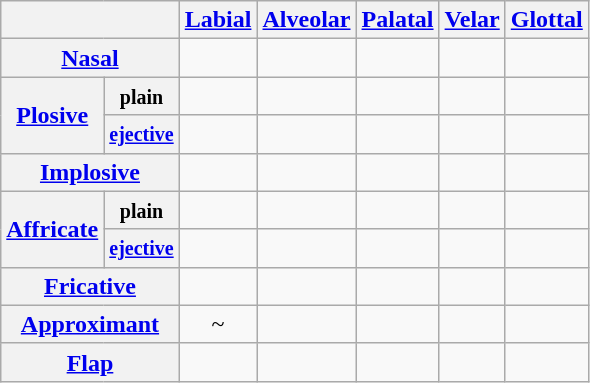<table class="wikitable" style="text-align:center">
<tr>
<th colspan=2></th>
<th><a href='#'>Labial</a></th>
<th><a href='#'>Alveolar</a></th>
<th><a href='#'>Palatal</a></th>
<th><a href='#'>Velar</a></th>
<th><a href='#'>Glottal</a></th>
</tr>
<tr>
<th colspan=2><a href='#'>Nasal</a></th>
<td> </td>
<td> </td>
<td></td>
<td></td>
<td></td>
</tr>
<tr>
<th rowspan=2><a href='#'>Plosive</a></th>
<th><small>plain</small></th>
<td> </td>
<td> </td>
<td></td>
<td> </td>
<td> </td>
</tr>
<tr>
<th><small><a href='#'>ejective</a></small></th>
<td> </td>
<td> </td>
<td></td>
<td> </td>
<td></td>
</tr>
<tr>
<th colspan=2><a href='#'>Implosive</a></th>
<td> </td>
<td></td>
<td></td>
<td></td>
</tr>
<tr>
<th rowspan=2><a href='#'>Affricate</a></th>
<th><small>plain</small></th>
<td></td>
<td> </td>
<td> </td>
<td></td>
<td></td>
</tr>
<tr>
<th><small><a href='#'>ejective</a></small></th>
<td></td>
<td> </td>
<td> </td>
<td></td>
<td></td>
</tr>
<tr>
<th colspan=2><a href='#'>Fricative</a></th>
<td></td>
<td> </td>
<td> </td>
<td></td>
<td> </td>
</tr>
<tr>
<th colspan=2><a href='#'>Approximant</a></th>
<td> ~  </td>
<td> </td>
<td> </td>
<td></td>
<td></td>
</tr>
<tr>
<th colspan=2><a href='#'>Flap</a></th>
<td></td>
<td> </td>
<td></td>
<td></td>
<td></td>
</tr>
</table>
